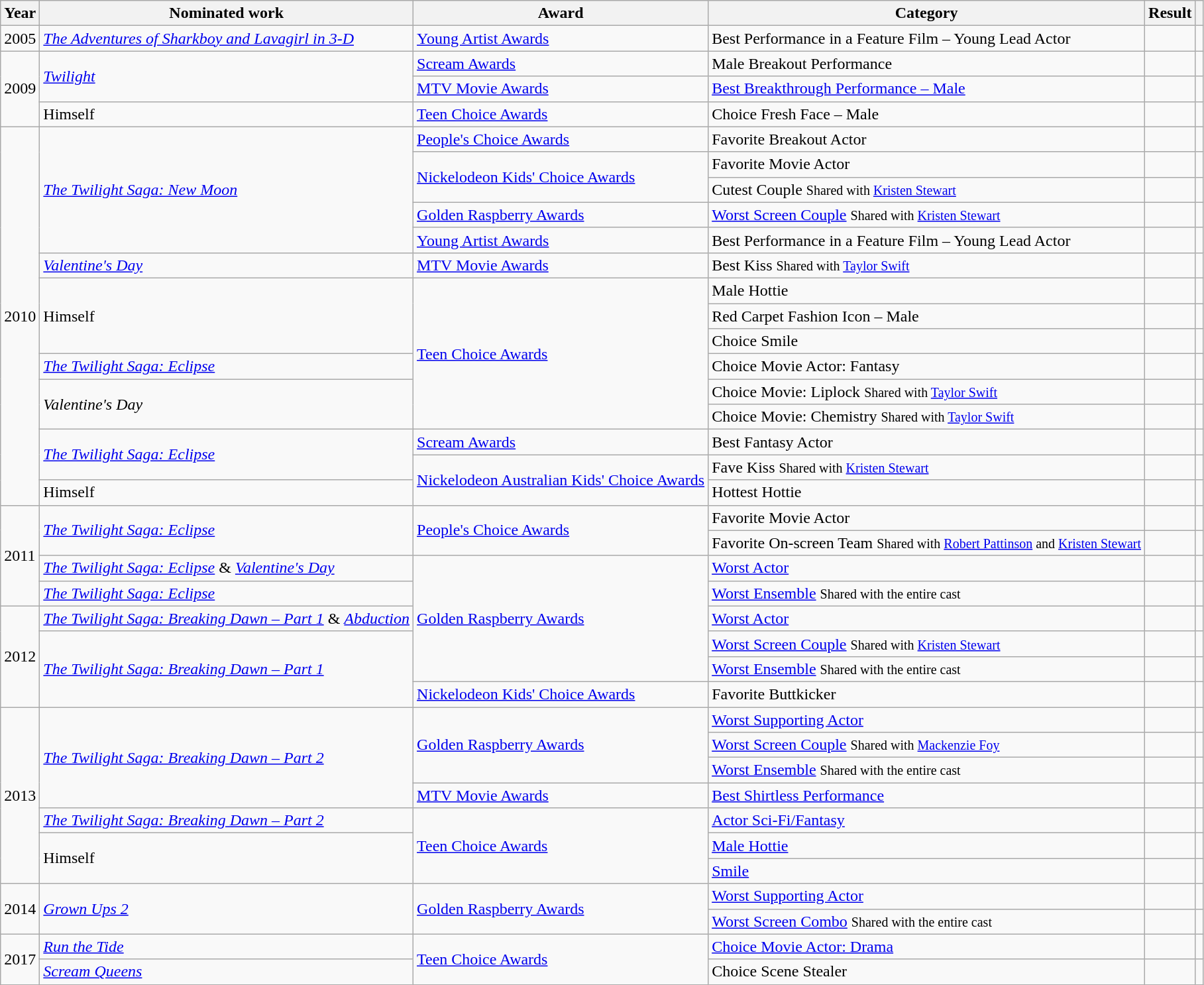<table class="wikitable sortable">
<tr>
<th>Year</th>
<th>Nominated work</th>
<th>Award</th>
<th>Category</th>
<th>Result</th>
<th class="unsortable"></th>
</tr>
<tr>
<td>2005</td>
<td><em><a href='#'>The Adventures of Sharkboy and Lavagirl in 3-D</a></em></td>
<td><a href='#'>Young Artist Awards</a></td>
<td>Best Performance in a Feature Film – Young Lead Actor</td>
<td></td>
<td style="text-align:center;"></td>
</tr>
<tr>
<td rowspan="3">2009</td>
<td rowspan="2"><em><a href='#'>Twilight</a></em></td>
<td><a href='#'>Scream Awards</a></td>
<td>Male Breakout Performance</td>
<td></td>
<td style="text-align:center;"></td>
</tr>
<tr>
<td><a href='#'>MTV Movie Awards</a></td>
<td><a href='#'>Best Breakthrough Performance – Male</a></td>
<td></td>
<td style="text-align:center;"></td>
</tr>
<tr>
<td>Himself</td>
<td><a href='#'>Teen Choice Awards</a></td>
<td>Choice Fresh Face – Male</td>
<td></td>
<td style="text-align:center;"></td>
</tr>
<tr>
<td rowspan="15">2010</td>
<td rowspan="5"><em><a href='#'>The Twilight Saga: New Moon</a></em></td>
<td><a href='#'>People's Choice Awards</a></td>
<td>Favorite Breakout Actor</td>
<td></td>
<td style="text-align:center;"></td>
</tr>
<tr>
<td rowspan="2"><a href='#'>Nickelodeon Kids' Choice Awards</a></td>
<td>Favorite Movie Actor</td>
<td></td>
<td style="text-align:center;"></td>
</tr>
<tr>
<td>Cutest Couple <small>Shared with <a href='#'>Kristen Stewart</a></small></td>
<td></td>
<td style="text-align:center;"></td>
</tr>
<tr>
<td><a href='#'>Golden Raspberry Awards</a></td>
<td><a href='#'>Worst Screen Couple</a> <small>Shared with <a href='#'>Kristen Stewart</a></small></td>
<td></td>
<td style="text-align:center;"></td>
</tr>
<tr>
<td><a href='#'>Young Artist Awards</a></td>
<td>Best Performance in a Feature Film – Young Lead Actor</td>
<td></td>
<td style="text-align:center;"></td>
</tr>
<tr>
<td><em><a href='#'>Valentine's Day</a></em></td>
<td><a href='#'>MTV Movie Awards</a></td>
<td>Best Kiss <small>Shared with <a href='#'>Taylor Swift</a></small></td>
<td></td>
<td style="text-align:center;"></td>
</tr>
<tr>
<td rowspan="3">Himself</td>
<td rowspan="6"><a href='#'>Teen Choice Awards</a></td>
<td>Male Hottie</td>
<td></td>
<td style="text-align:center;"></td>
</tr>
<tr>
<td>Red Carpet Fashion Icon – Male</td>
<td></td>
<td style="text-align:center;"></td>
</tr>
<tr>
<td>Choice Smile</td>
<td></td>
<td style="text-align:center;"></td>
</tr>
<tr>
<td><em><a href='#'>The Twilight Saga: Eclipse</a></em></td>
<td>Choice Movie Actor: Fantasy</td>
<td></td>
<td style="text-align:center;"></td>
</tr>
<tr>
<td rowspan="2"><em>Valentine's Day</em></td>
<td>Choice Movie: Liplock <small>Shared with <a href='#'>Taylor Swift</a></small></td>
<td></td>
<td style="text-align:center;"></td>
</tr>
<tr>
<td>Choice Movie: Chemistry <small>Shared with <a href='#'>Taylor Swift</a></small></td>
<td></td>
<td style="text-align:center;"></td>
</tr>
<tr>
<td rowspan="2"><em><a href='#'>The Twilight Saga: Eclipse</a></em></td>
<td><a href='#'>Scream Awards</a></td>
<td>Best Fantasy Actor</td>
<td></td>
<td style="text-align:center;"></td>
</tr>
<tr>
<td rowspan="2"><a href='#'>Nickelodeon Australian Kids' Choice Awards</a></td>
<td>Fave Kiss <small>Shared with <a href='#'>Kristen Stewart</a></small></td>
<td></td>
<td style="text-align:center;"></td>
</tr>
<tr>
<td>Himself</td>
<td>Hottest Hottie</td>
<td></td>
<td style="text-align:center;"></td>
</tr>
<tr>
<td rowspan="4">2011</td>
<td rowspan="2"><em><a href='#'>The Twilight Saga: Eclipse</a></em></td>
<td rowspan="2"><a href='#'>People's Choice Awards</a></td>
<td>Favorite Movie Actor</td>
<td></td>
<td style="text-align:center;"></td>
</tr>
<tr>
<td>Favorite On-screen Team <small>Shared with <a href='#'>Robert Pattinson</a> and <a href='#'>Kristen Stewart</a></small></td>
<td></td>
<td style="text-align:center;"></td>
</tr>
<tr>
<td><em><a href='#'>The Twilight Saga: Eclipse</a></em> & <em><a href='#'>Valentine's Day</a></em></td>
<td rowspan="5"><a href='#'>Golden Raspberry Awards</a></td>
<td><a href='#'>Worst Actor</a></td>
<td></td>
<td style="text-align:center;"></td>
</tr>
<tr>
<td><em><a href='#'>The Twilight Saga: Eclipse</a></em></td>
<td><a href='#'>Worst Ensemble</a> <small>Shared with the entire cast</small></td>
<td></td>
<td style="text-align:center;"></td>
</tr>
<tr>
<td rowspan="4">2012</td>
<td><em><a href='#'>The Twilight Saga: Breaking Dawn – Part 1</a></em> & <em><a href='#'>Abduction</a></em></td>
<td><a href='#'>Worst Actor</a></td>
<td></td>
<td style="text-align:center;"></td>
</tr>
<tr>
<td rowspan="3"><em><a href='#'>The Twilight Saga: Breaking Dawn – Part 1</a></em></td>
<td><a href='#'>Worst Screen Couple</a> <small>Shared with <a href='#'>Kristen Stewart</a></small></td>
<td></td>
<td style="text-align:center;"></td>
</tr>
<tr>
<td><a href='#'>Worst Ensemble</a> <small>Shared with the entire cast</small></td>
<td></td>
<td style="text-align:center;"></td>
</tr>
<tr>
<td><a href='#'>Nickelodeon Kids' Choice Awards</a></td>
<td>Favorite Buttkicker</td>
<td></td>
<td style="text-align:center;"></td>
</tr>
<tr>
<td rowspan="7">2013</td>
<td rowspan="4"><em><a href='#'>The Twilight Saga: Breaking Dawn – Part 2</a></em></td>
<td rowspan="3"><a href='#'>Golden Raspberry Awards</a></td>
<td><a href='#'>Worst Supporting Actor</a></td>
<td></td>
<td style="text-align:center;"></td>
</tr>
<tr>
<td><a href='#'>Worst Screen Couple</a> <small>Shared with <a href='#'>Mackenzie Foy</a></small></td>
<td></td>
<td style="text-align:center;"></td>
</tr>
<tr>
<td><a href='#'>Worst Ensemble</a> <small>Shared with the entire cast</small></td>
<td></td>
<td style="text-align:center;"></td>
</tr>
<tr>
<td><a href='#'>MTV Movie Awards</a></td>
<td><a href='#'>Best Shirtless Performance</a></td>
<td></td>
<td style="text-align:center;"></td>
</tr>
<tr>
<td><em><a href='#'>The Twilight Saga: Breaking Dawn – Part 2</a></em></td>
<td rowspan="3"><a href='#'>Teen Choice Awards</a></td>
<td><a href='#'>Actor Sci-Fi/Fantasy</a></td>
<td></td>
<td style="text-align:center;"></td>
</tr>
<tr>
<td rowspan="2">Himself</td>
<td><a href='#'>Male Hottie</a></td>
<td></td>
<td style="text-align:center;"></td>
</tr>
<tr>
<td><a href='#'>Smile</a></td>
<td></td>
<td style="text-align:center;"></td>
</tr>
<tr>
<td rowspan="2">2014</td>
<td rowspan="2"><em><a href='#'>Grown Ups 2</a></em></td>
<td rowspan="2"><a href='#'>Golden Raspberry Awards</a></td>
<td><a href='#'>Worst Supporting Actor</a></td>
<td></td>
<td style="text-align:center;"></td>
</tr>
<tr>
<td><a href='#'>Worst Screen Combo</a> <small>Shared with the entire cast</small></td>
<td></td>
<td style="text-align:center;"></td>
</tr>
<tr>
<td rowspan="2">2017</td>
<td><em><a href='#'>Run the Tide</a></em></td>
<td rowspan="2"><a href='#'>Teen Choice Awards</a></td>
<td><a href='#'>Choice Movie Actor: Drama</a></td>
<td></td>
<td style="text-align:center;"></td>
</tr>
<tr>
<td><em><a href='#'>Scream Queens</a></em></td>
<td>Choice Scene Stealer</td>
<td></td>
<td style="text-align:center;"></td>
</tr>
</table>
